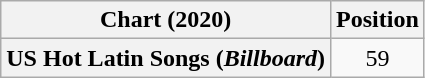<table class="wikitable plainrowheaders" style="text-align:center">
<tr>
<th scope="col">Chart (2020)</th>
<th scope="col">Position</th>
</tr>
<tr>
<th scope="row">US Hot Latin Songs (<em>Billboard</em>)</th>
<td>59</td>
</tr>
</table>
